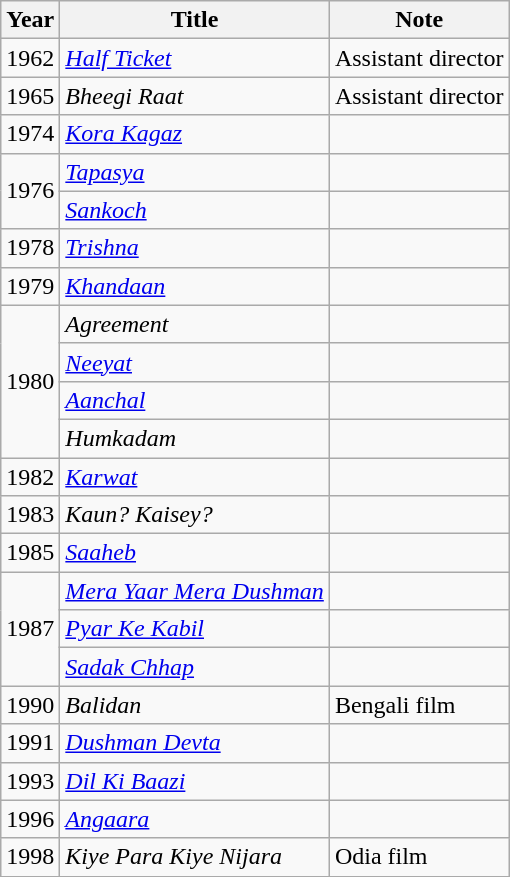<table class="wikitable sortable">
<tr>
<th>Year</th>
<th>Title</th>
<th>Note</th>
</tr>
<tr>
<td>1962</td>
<td><em><a href='#'>Half Ticket</a></em></td>
<td>Assistant director</td>
</tr>
<tr>
<td>1965</td>
<td><em>Bheegi Raat</em></td>
<td>Assistant director</td>
</tr>
<tr>
<td>1974</td>
<td><em><a href='#'>Kora Kagaz</a></em></td>
<td></td>
</tr>
<tr>
<td rowspan="2">1976</td>
<td><em><a href='#'>Tapasya</a></em></td>
<td></td>
</tr>
<tr>
<td><em><a href='#'>Sankoch</a></em></td>
<td></td>
</tr>
<tr>
<td>1978</td>
<td><em><a href='#'>Trishna</a></em></td>
<td></td>
</tr>
<tr>
<td>1979</td>
<td><em><a href='#'>Khandaan</a></em></td>
<td></td>
</tr>
<tr>
<td rowspan="4">1980</td>
<td><em>Agreement</em></td>
<td></td>
</tr>
<tr>
<td><em><a href='#'>Neeyat</a></em></td>
<td></td>
</tr>
<tr>
<td><em><a href='#'>Aanchal</a></em></td>
<td></td>
</tr>
<tr>
<td><em>Humkadam</em></td>
<td></td>
</tr>
<tr>
<td>1982</td>
<td><em><a href='#'>Karwat</a></em></td>
<td></td>
</tr>
<tr>
<td>1983</td>
<td><em>Kaun? Kaisey?</em></td>
<td></td>
</tr>
<tr>
<td>1985</td>
<td><em><a href='#'>Saaheb</a></em></td>
<td></td>
</tr>
<tr>
<td rowspan="3">1987</td>
<td><em><a href='#'>Mera Yaar Mera Dushman</a></em></td>
<td></td>
</tr>
<tr>
<td><em><a href='#'>Pyar Ke Kabil</a></em></td>
<td></td>
</tr>
<tr>
<td><em><a href='#'>Sadak Chhap</a></em></td>
<td></td>
</tr>
<tr>
<td>1990</td>
<td><em>Balidan</em></td>
<td>Bengali film</td>
</tr>
<tr>
<td>1991</td>
<td><em><a href='#'>Dushman Devta</a></em></td>
<td></td>
</tr>
<tr>
<td>1993</td>
<td><em><a href='#'>Dil Ki Baazi</a></em></td>
<td></td>
</tr>
<tr>
<td>1996</td>
<td><em><a href='#'>Angaara</a></em></td>
<td></td>
</tr>
<tr>
<td>1998</td>
<td><em>Kiye Para Kiye Nijara</em></td>
<td>Odia film</td>
</tr>
</table>
